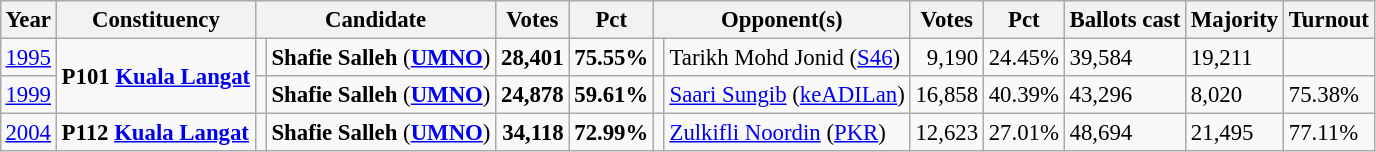<table class="wikitable" style="margin:0.5em ; font-size:95%">
<tr>
<th>Year</th>
<th>Constituency</th>
<th colspan=2>Candidate</th>
<th>Votes</th>
<th>Pct</th>
<th colspan=2>Opponent(s)</th>
<th>Votes</th>
<th>Pct</th>
<th>Ballots cast</th>
<th>Majority</th>
<th>Turnout</th>
</tr>
<tr>
<td><a href='#'>1995</a></td>
<td rowspan=2><strong>P101 <a href='#'>Kuala Langat</a></strong></td>
<td></td>
<td><strong>Shafie Salleh</strong> (<a href='#'><strong>UMNO</strong></a>)</td>
<td align=right><strong>28,401</strong></td>
<td><strong>75.55%</strong></td>
<td></td>
<td>Tarikh Mohd Jonid (<a href='#'>S46</a>)</td>
<td align=right>9,190</td>
<td>24.45%</td>
<td>39,584</td>
<td>19,211</td>
<td></td>
</tr>
<tr>
<td><a href='#'>1999</a></td>
<td></td>
<td><strong>Shafie Salleh</strong> (<a href='#'><strong>UMNO</strong></a>)</td>
<td align=right><strong>24,878</strong></td>
<td><strong>59.61%</strong></td>
<td></td>
<td><a href='#'>Saari Sungib</a> (<a href='#'>keADILan</a>)</td>
<td align=right>16,858</td>
<td>40.39%</td>
<td>43,296</td>
<td>8,020</td>
<td>75.38%</td>
</tr>
<tr>
<td><a href='#'>2004</a></td>
<td><strong>P112 <a href='#'>Kuala Langat</a></strong></td>
<td></td>
<td><strong>Shafie Salleh</strong> (<a href='#'><strong>UMNO</strong></a>)</td>
<td align=right><strong>34,118</strong></td>
<td><strong>72.99%</strong></td>
<td></td>
<td><a href='#'>Zulkifli Noordin</a> (<a href='#'>PKR</a>)</td>
<td align=right>12,623</td>
<td>27.01%</td>
<td>48,694</td>
<td>21,495</td>
<td>77.11%</td>
</tr>
</table>
